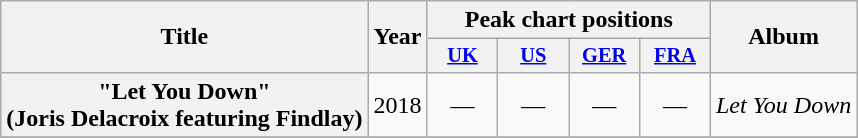<table class="wikitable plainrowheaders" style="text-align:center;">
<tr>
<th scope="col" rowspan="2">Title</th>
<th scope="col" rowspan="2">Year</th>
<th scope="col" colspan="4">Peak chart positions</th>
<th scope="col" rowspan="2">Album</th>
</tr>
<tr>
<th scope="col" style="width:3em;font-size:85%;"><a href='#'>UK</a></th>
<th scope="col" style="width:3em;font-size:85%;"><a href='#'>US</a></th>
<th scope="col" style="width:3em;font-size:85%;"><a href='#'>GER</a></th>
<th scope="col" style="width:3em;font-size:85%;"><a href='#'>FRA</a></th>
</tr>
<tr>
<th scope="row">"Let You Down"<br><span>(Joris Delacroix featuring Findlay)</span></th>
<td>2018</td>
<td>—</td>
<td>—</td>
<td>—</td>
<td>—</td>
<td rowspan="1"><em>Let You Down</em></td>
</tr>
<tr>
</tr>
</table>
